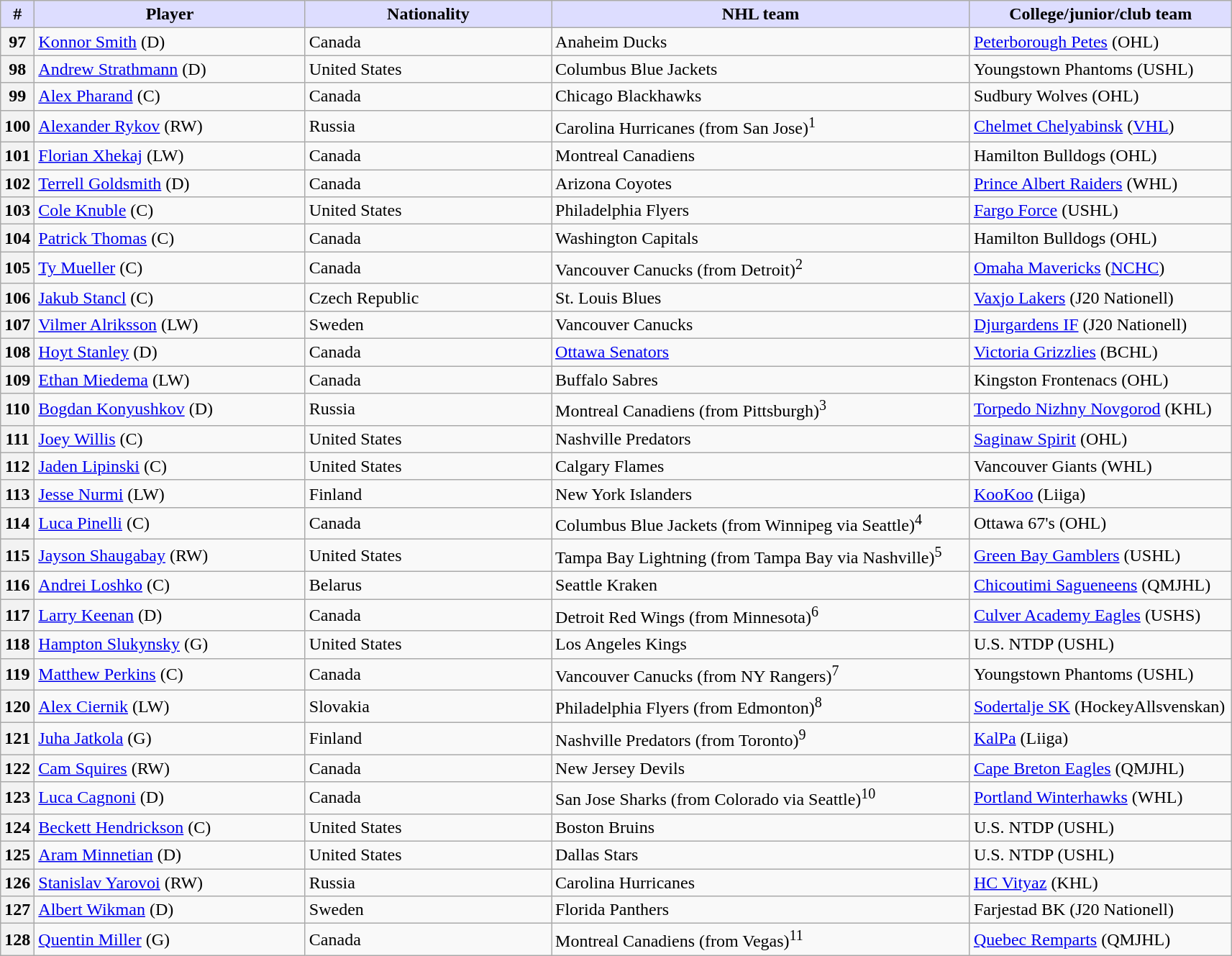<table class="wikitable">
<tr>
<th style="background:#ddf; width:2.75%;">#</th>
<th style="background:#ddf; width:22.0%;">Player</th>
<th style="background:#ddf; width:20.0%;">Nationality</th>
<th style="background:#ddf; width:34.0%;">NHL team</th>
<th style="background:#ddf; width:100.0%;">College/junior/club team</th>
</tr>
<tr>
<th>97</th>
<td><a href='#'>Konnor Smith</a> (D)</td>
<td> Canada</td>
<td>Anaheim Ducks</td>
<td><a href='#'>Peterborough Petes</a> (OHL)</td>
</tr>
<tr>
<th>98</th>
<td><a href='#'>Andrew Strathmann</a> (D)</td>
<td> United States</td>
<td>Columbus Blue Jackets</td>
<td>Youngstown Phantoms (USHL)</td>
</tr>
<tr>
<th>99</th>
<td><a href='#'>Alex Pharand</a> (C)</td>
<td> Canada</td>
<td>Chicago Blackhawks</td>
<td>Sudbury Wolves (OHL)</td>
</tr>
<tr>
<th>100</th>
<td><a href='#'>Alexander Rykov</a> (RW)</td>
<td> Russia</td>
<td>Carolina Hurricanes (from San Jose)<sup>1</sup></td>
<td><a href='#'>Chelmet Chelyabinsk</a> (<a href='#'>VHL</a>)</td>
</tr>
<tr>
<th>101</th>
<td><a href='#'>Florian Xhekaj</a> (LW)</td>
<td> Canada</td>
<td>Montreal Canadiens</td>
<td>Hamilton Bulldogs (OHL)</td>
</tr>
<tr>
<th>102</th>
<td><a href='#'>Terrell Goldsmith</a> (D)</td>
<td> Canada</td>
<td>Arizona Coyotes</td>
<td><a href='#'>Prince Albert Raiders</a> (WHL)</td>
</tr>
<tr>
<th>103</th>
<td><a href='#'>Cole Knuble</a> (C)</td>
<td> United States</td>
<td>Philadelphia Flyers</td>
<td><a href='#'>Fargo Force</a> (USHL)</td>
</tr>
<tr>
<th>104</th>
<td><a href='#'>Patrick Thomas</a> (C)</td>
<td> Canada</td>
<td>Washington Capitals</td>
<td>Hamilton Bulldogs (OHL)</td>
</tr>
<tr>
<th>105</th>
<td><a href='#'>Ty Mueller</a> (C)</td>
<td> Canada</td>
<td>Vancouver Canucks (from Detroit)<sup>2</sup></td>
<td><a href='#'>Omaha Mavericks</a> (<a href='#'>NCHC</a>)</td>
</tr>
<tr>
<th>106</th>
<td><a href='#'>Jakub Stancl</a> (C)</td>
<td> Czech Republic</td>
<td>St. Louis Blues</td>
<td><a href='#'>Vaxjo Lakers</a> (J20 Nationell)</td>
</tr>
<tr>
<th>107</th>
<td><a href='#'>Vilmer Alriksson</a> (LW)</td>
<td> Sweden</td>
<td>Vancouver Canucks</td>
<td><a href='#'>Djurgardens IF</a> (J20 Nationell)</td>
</tr>
<tr>
<th>108</th>
<td><a href='#'>Hoyt Stanley</a> (D)</td>
<td> Canada</td>
<td><a href='#'>Ottawa Senators</a></td>
<td><a href='#'>Victoria Grizzlies</a> (BCHL)</td>
</tr>
<tr>
<th>109</th>
<td><a href='#'>Ethan Miedema</a> (LW)</td>
<td> Canada</td>
<td>Buffalo Sabres</td>
<td>Kingston Frontenacs (OHL)</td>
</tr>
<tr>
<th>110</th>
<td><a href='#'>Bogdan Konyushkov</a> (D)</td>
<td> Russia</td>
<td>Montreal Canadiens (from Pittsburgh)<sup>3</sup></td>
<td><a href='#'>Torpedo Nizhny Novgorod</a> (KHL)</td>
</tr>
<tr>
<th>111</th>
<td><a href='#'>Joey Willis</a> (C)</td>
<td> United States</td>
<td>Nashville Predators</td>
<td><a href='#'>Saginaw Spirit</a> (OHL)</td>
</tr>
<tr>
<th>112</th>
<td><a href='#'>Jaden Lipinski</a> (C)</td>
<td> United States</td>
<td>Calgary Flames</td>
<td>Vancouver Giants (WHL)</td>
</tr>
<tr>
<th>113</th>
<td><a href='#'>Jesse Nurmi</a> (LW)</td>
<td> Finland</td>
<td>New York Islanders</td>
<td><a href='#'>KooKoo</a> (Liiga)</td>
</tr>
<tr>
<th>114</th>
<td><a href='#'>Luca Pinelli</a> (C)</td>
<td> Canada</td>
<td>Columbus Blue Jackets (from Winnipeg via Seattle)<sup>4</sup></td>
<td>Ottawa 67's (OHL)</td>
</tr>
<tr>
<th>115</th>
<td><a href='#'>Jayson Shaugabay</a> (RW)</td>
<td> United States</td>
<td>Tampa Bay Lightning (from Tampa Bay via Nashville)<sup>5</sup></td>
<td><a href='#'>Green Bay Gamblers</a> (USHL)</td>
</tr>
<tr>
<th>116</th>
<td><a href='#'>Andrei Loshko</a> (C)</td>
<td> Belarus</td>
<td>Seattle Kraken</td>
<td><a href='#'>Chicoutimi Sagueneens</a> (QMJHL)</td>
</tr>
<tr>
<th>117</th>
<td><a href='#'>Larry Keenan</a> (D)</td>
<td> Canada</td>
<td>Detroit Red Wings (from Minnesota)<sup>6</sup></td>
<td><a href='#'>Culver Academy Eagles</a> (USHS)</td>
</tr>
<tr>
<th>118</th>
<td><a href='#'>Hampton Slukynsky</a> (G)</td>
<td> United States</td>
<td>Los Angeles Kings</td>
<td>U.S. NTDP (USHL)</td>
</tr>
<tr>
<th>119</th>
<td><a href='#'>Matthew Perkins</a> (C)</td>
<td> Canada</td>
<td>Vancouver Canucks (from NY Rangers)<sup>7</sup></td>
<td>Youngstown Phantoms (USHL)</td>
</tr>
<tr>
<th>120</th>
<td><a href='#'>Alex Ciernik</a> (LW)</td>
<td> Slovakia</td>
<td>Philadelphia Flyers (from Edmonton)<sup>8</sup></td>
<td><a href='#'>Sodertalje SK</a> (HockeyAllsvenskan)</td>
</tr>
<tr>
<th>121</th>
<td><a href='#'>Juha Jatkola</a> (G)</td>
<td> Finland</td>
<td>Nashville Predators (from Toronto)<sup>9</sup></td>
<td><a href='#'>KalPa</a> (Liiga)</td>
</tr>
<tr>
<th>122</th>
<td><a href='#'>Cam Squires</a> (RW)</td>
<td> Canada</td>
<td>New Jersey Devils</td>
<td><a href='#'>Cape Breton Eagles</a> (QMJHL)</td>
</tr>
<tr>
<th>123</th>
<td><a href='#'>Luca Cagnoni</a> (D)</td>
<td> Canada</td>
<td>San Jose Sharks (from Colorado via Seattle)<sup>10</sup></td>
<td><a href='#'>Portland Winterhawks</a> (WHL)</td>
</tr>
<tr>
<th>124</th>
<td><a href='#'>Beckett Hendrickson</a> (C)</td>
<td> United States</td>
<td>Boston Bruins</td>
<td>U.S. NTDP (USHL)</td>
</tr>
<tr>
<th>125</th>
<td><a href='#'>Aram Minnetian</a> (D)</td>
<td> United States</td>
<td>Dallas Stars</td>
<td>U.S. NTDP (USHL)</td>
</tr>
<tr>
<th>126</th>
<td><a href='#'>Stanislav Yarovoi</a> (RW)</td>
<td> Russia</td>
<td>Carolina Hurricanes</td>
<td><a href='#'>HC Vityaz</a> (KHL)</td>
</tr>
<tr>
<th>127</th>
<td><a href='#'>Albert Wikman</a> (D)</td>
<td> Sweden</td>
<td>Florida Panthers</td>
<td>Farjestad BK (J20 Nationell)</td>
</tr>
<tr>
<th>128</th>
<td><a href='#'>Quentin Miller</a> (G)</td>
<td> Canada</td>
<td>Montreal Canadiens (from Vegas)<sup>11</sup></td>
<td><a href='#'>Quebec Remparts</a> (QMJHL)</td>
</tr>
</table>
